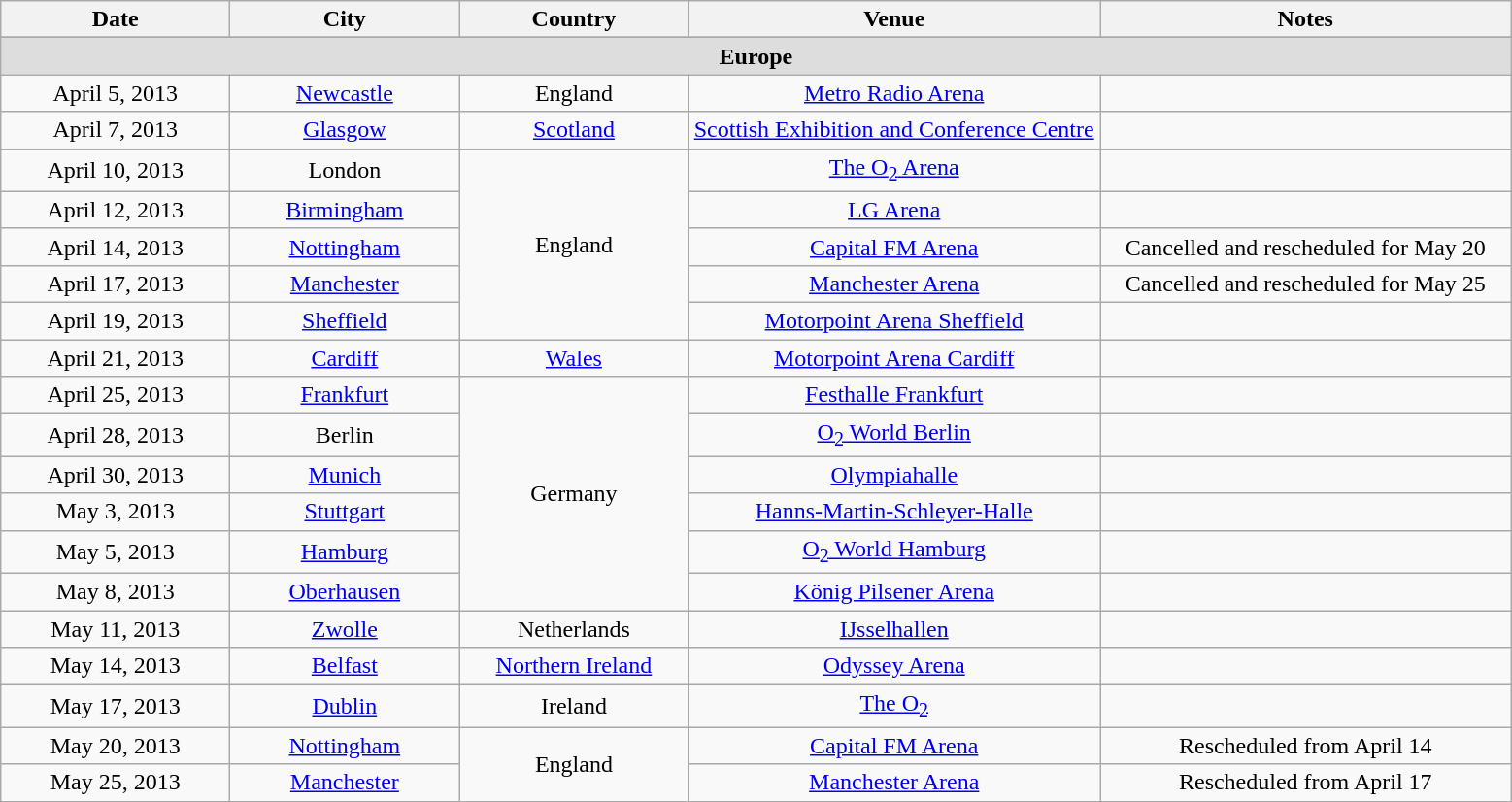<table class="wikitable" style="text-align:center;">
<tr>
<th width="150">Date</th>
<th width="150">City</th>
<th width="150">Country</th>
<th width="275">Venue</th>
<th width="275">Notes</th>
</tr>
<tr>
</tr>
<tr style="background:#ddd;">
<td colspan="5"><strong>Europe</strong></td>
</tr>
<tr>
<td>April 5, 2013</td>
<td><a href='#'>Newcastle</a></td>
<td>England</td>
<td><a href='#'>Metro Radio Arena</a></td>
<td></td>
</tr>
<tr>
<td>April 7, 2013</td>
<td><a href='#'>Glasgow</a></td>
<td><a href='#'>Scotland</a></td>
<td><a href='#'>Scottish Exhibition and Conference Centre</a></td>
<td></td>
</tr>
<tr>
<td>April 10, 2013</td>
<td>London</td>
<td rowspan="5">England</td>
<td><a href='#'>The O<sub>2</sub> Arena</a></td>
<td></td>
</tr>
<tr>
<td>April 12, 2013</td>
<td><a href='#'>Birmingham</a></td>
<td><a href='#'>LG Arena</a></td>
<td></td>
</tr>
<tr>
<td>April 14, 2013</td>
<td><a href='#'>Nottingham</a></td>
<td><a href='#'>Capital FM Arena</a></td>
<td>Cancelled and rescheduled for May 20</td>
</tr>
<tr>
<td>April 17, 2013</td>
<td><a href='#'>Manchester</a></td>
<td><a href='#'>Manchester Arena</a></td>
<td>Cancelled and rescheduled for May 25</td>
</tr>
<tr>
<td>April 19, 2013</td>
<td><a href='#'>Sheffield</a></td>
<td><a href='#'>Motorpoint Arena Sheffield</a></td>
<td></td>
</tr>
<tr>
<td>April 21, 2013</td>
<td><a href='#'>Cardiff</a></td>
<td><a href='#'>Wales</a></td>
<td><a href='#'>Motorpoint Arena Cardiff</a></td>
<td></td>
</tr>
<tr>
<td>April 25, 2013</td>
<td><a href='#'>Frankfurt</a></td>
<td rowspan="6">Germany</td>
<td><a href='#'>Festhalle Frankfurt</a></td>
<td></td>
</tr>
<tr>
<td>April 28, 2013</td>
<td>Berlin</td>
<td><a href='#'>O<sub>2</sub> World Berlin</a></td>
<td></td>
</tr>
<tr>
<td>April 30, 2013</td>
<td><a href='#'>Munich</a></td>
<td><a href='#'>Olympiahalle</a></td>
<td></td>
</tr>
<tr>
<td>May 3, 2013</td>
<td><a href='#'>Stuttgart</a></td>
<td><a href='#'>Hanns-Martin-Schleyer-Halle</a></td>
<td></td>
</tr>
<tr>
<td>May 5, 2013</td>
<td><a href='#'>Hamburg</a></td>
<td><a href='#'>O<sub>2</sub> World Hamburg</a></td>
<td></td>
</tr>
<tr>
<td>May 8, 2013</td>
<td><a href='#'>Oberhausen</a></td>
<td><a href='#'>König Pilsener Arena</a></td>
<td></td>
</tr>
<tr>
<td>May 11, 2013</td>
<td><a href='#'>Zwolle</a></td>
<td>Netherlands</td>
<td><a href='#'>IJsselhallen</a></td>
<td></td>
</tr>
<tr>
<td>May 14, 2013</td>
<td><a href='#'>Belfast</a></td>
<td><a href='#'>Northern Ireland</a></td>
<td><a href='#'>Odyssey Arena</a></td>
<td></td>
</tr>
<tr>
<td>May 17, 2013</td>
<td><a href='#'>Dublin</a></td>
<td>Ireland</td>
<td><a href='#'>The O<sub>2</sub></a></td>
<td></td>
</tr>
<tr>
<td>May 20, 2013</td>
<td><a href='#'>Nottingham</a></td>
<td rowspan="2">England</td>
<td><a href='#'>Capital FM Arena</a></td>
<td>Rescheduled from April 14</td>
</tr>
<tr>
<td>May 25, 2013</td>
<td><a href='#'>Manchester</a></td>
<td><a href='#'>Manchester Arena</a></td>
<td>Rescheduled from April 17</td>
</tr>
</table>
